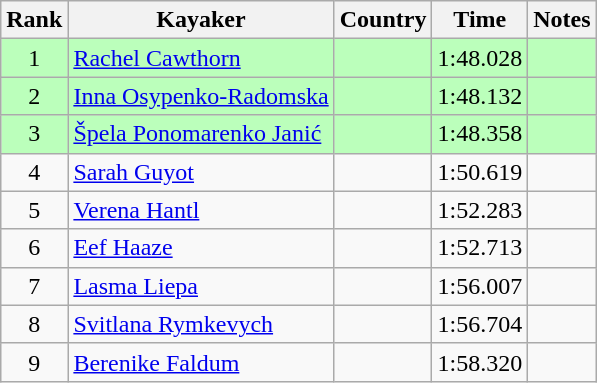<table class="wikitable" style="text-align:center">
<tr>
<th>Rank</th>
<th>Kayaker</th>
<th>Country</th>
<th>Time</th>
<th>Notes</th>
</tr>
<tr bgcolor=bbffbb>
<td>1</td>
<td align="left"><a href='#'>Rachel Cawthorn</a></td>
<td align="left"></td>
<td>1:48.028</td>
<td></td>
</tr>
<tr bgcolor=bbffbb>
<td>2</td>
<td align="left"><a href='#'>Inna Osypenko-Radomska</a></td>
<td align="left"></td>
<td>1:48.132</td>
<td></td>
</tr>
<tr bgcolor=bbffbb>
<td>3</td>
<td align="left"><a href='#'>Špela Ponomarenko Janić</a></td>
<td align="left"></td>
<td>1:48.358</td>
<td></td>
</tr>
<tr>
<td>4</td>
<td align="left"><a href='#'>Sarah Guyot</a></td>
<td align="left"></td>
<td>1:50.619</td>
<td></td>
</tr>
<tr>
<td>5</td>
<td align="left"><a href='#'>Verena Hantl</a></td>
<td align="left"></td>
<td>1:52.283</td>
<td></td>
</tr>
<tr>
<td>6</td>
<td align="left"><a href='#'>Eef Haaze</a></td>
<td align="left"></td>
<td>1:52.713</td>
<td></td>
</tr>
<tr>
<td>7</td>
<td align="left"><a href='#'>Lasma Liepa</a></td>
<td align="left"></td>
<td>1:56.007</td>
<td></td>
</tr>
<tr>
<td>8</td>
<td align="left"><a href='#'>Svitlana Rymkevych</a></td>
<td align="left"></td>
<td>1:56.704</td>
<td></td>
</tr>
<tr>
<td>9</td>
<td align="left"><a href='#'>Berenike Faldum</a></td>
<td align="left"></td>
<td>1:58.320</td>
<td></td>
</tr>
</table>
